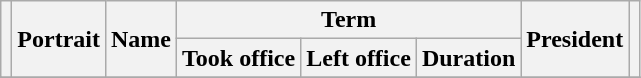<table class="wikitable sortable" style="text-align:center;">
<tr>
<th scope="col" rowspan=2></th>
<th scope="col" rowspan=2 class="unsortable">Portrait</th>
<th scope="col" rowspan=2>Name</th>
<th scope="col" colspan=3>Term</th>
<th scope="col" rowspan=2>President</th>
<th scope="col" rowspan=2 class="unsortable"></th>
</tr>
<tr>
<th scope="col">Took office</th>
<th scope="col">Left office</th>
<th scope="col">Duration</th>
</tr>
<tr>
</tr>
<tr>
</tr>
<tr>
</tr>
</table>
